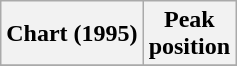<table class="wikitable sortable">
<tr>
<th>Chart (1995)</th>
<th>Peak<br>position</th>
</tr>
<tr>
</tr>
</table>
